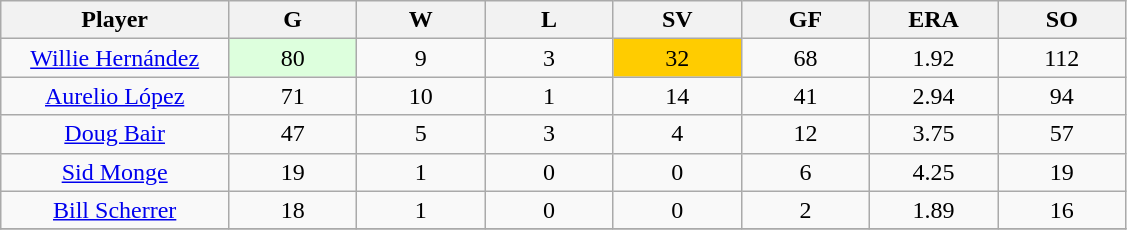<table class="wikitable sortable">
<tr>
<th bgcolor="#DDDDFF" width="16%">Player</th>
<th bgcolor="#DDDDFF" width="9%">G</th>
<th bgcolor="#DDDDFF" width="9%">W</th>
<th bgcolor="#DDDDFF" width="9%">L</th>
<th bgcolor="#DDDDFF" width="9%">SV</th>
<th bgcolor="#DDDDFF" width="9%">GF</th>
<th bgcolor="#DDDDFF" width="9%">ERA</th>
<th bgcolor="#DDDDFF" width="9%">SO</th>
</tr>
<tr align="center">
<td><a href='#'>Willie Hernández</a></td>
<td style="background:#DDFFDD;">80</td>
<td>9</td>
<td>3</td>
<td style="background:#fc0;">32</td>
<td>68</td>
<td>1.92</td>
<td>112</td>
</tr>
<tr align="center">
<td><a href='#'>Aurelio López</a></td>
<td>71</td>
<td>10</td>
<td>1</td>
<td>14</td>
<td>41</td>
<td>2.94</td>
<td>94</td>
</tr>
<tr align="center">
<td><a href='#'>Doug Bair</a></td>
<td>47</td>
<td>5</td>
<td>3</td>
<td>4</td>
<td>12</td>
<td>3.75</td>
<td>57</td>
</tr>
<tr align="center">
<td><a href='#'>Sid Monge</a></td>
<td>19</td>
<td>1</td>
<td>0</td>
<td>0</td>
<td>6</td>
<td>4.25</td>
<td>19</td>
</tr>
<tr align="center">
<td><a href='#'>Bill Scherrer</a></td>
<td>18</td>
<td>1</td>
<td>0</td>
<td>0</td>
<td>2</td>
<td>1.89</td>
<td>16</td>
</tr>
<tr align="center">
</tr>
</table>
